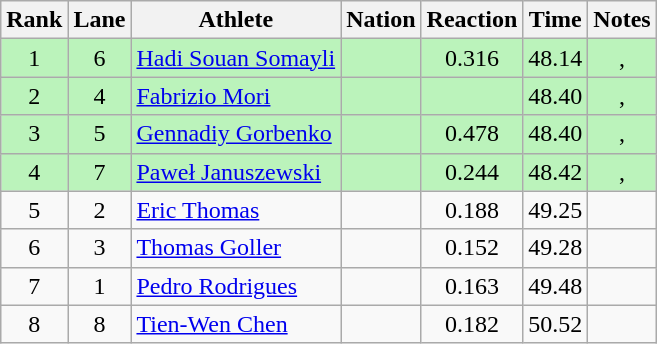<table class="wikitable sortable" style="text-align:center">
<tr>
<th>Rank</th>
<th>Lane</th>
<th>Athlete</th>
<th>Nation</th>
<th>Reaction</th>
<th>Time</th>
<th>Notes</th>
</tr>
<tr bgcolor = "bbf3bb">
<td>1</td>
<td>6</td>
<td align="left"><a href='#'>Hadi Souan Somayli</a></td>
<td align="left"></td>
<td>0.316</td>
<td>48.14</td>
<td>, <strong></strong></td>
</tr>
<tr bgcolor = "bbf3bb">
<td>2</td>
<td>4</td>
<td align="left"><a href='#'>Fabrizio Mori</a></td>
<td align="left"></td>
<td></td>
<td>48.40</td>
<td>, </td>
</tr>
<tr bgcolor = "bbf3bb">
<td>3</td>
<td>5</td>
<td align="left"><a href='#'>Gennadiy Gorbenko</a></td>
<td align="left"></td>
<td>0.478</td>
<td>48.40</td>
<td>, </td>
</tr>
<tr bgcolor = "bbf3bb">
<td>4</td>
<td>7</td>
<td align="left"><a href='#'>Paweł Januszewski</a></td>
<td align="left"></td>
<td>0.244</td>
<td>48.42</td>
<td>, </td>
</tr>
<tr>
<td>5</td>
<td>2</td>
<td align="left"><a href='#'>Eric Thomas</a></td>
<td align="left"></td>
<td>0.188</td>
<td>49.25</td>
<td></td>
</tr>
<tr>
<td>6</td>
<td>3</td>
<td align="left"><a href='#'>Thomas Goller</a></td>
<td align="left"></td>
<td>0.152</td>
<td>49.28</td>
<td></td>
</tr>
<tr>
<td>7</td>
<td>1</td>
<td align="left"><a href='#'>Pedro Rodrigues</a></td>
<td align="left"></td>
<td>0.163</td>
<td>49.48</td>
<td></td>
</tr>
<tr>
<td>8</td>
<td>8</td>
<td align="left"><a href='#'>Tien-Wen Chen</a></td>
<td align="left"></td>
<td>0.182</td>
<td>50.52</td>
<td></td>
</tr>
</table>
